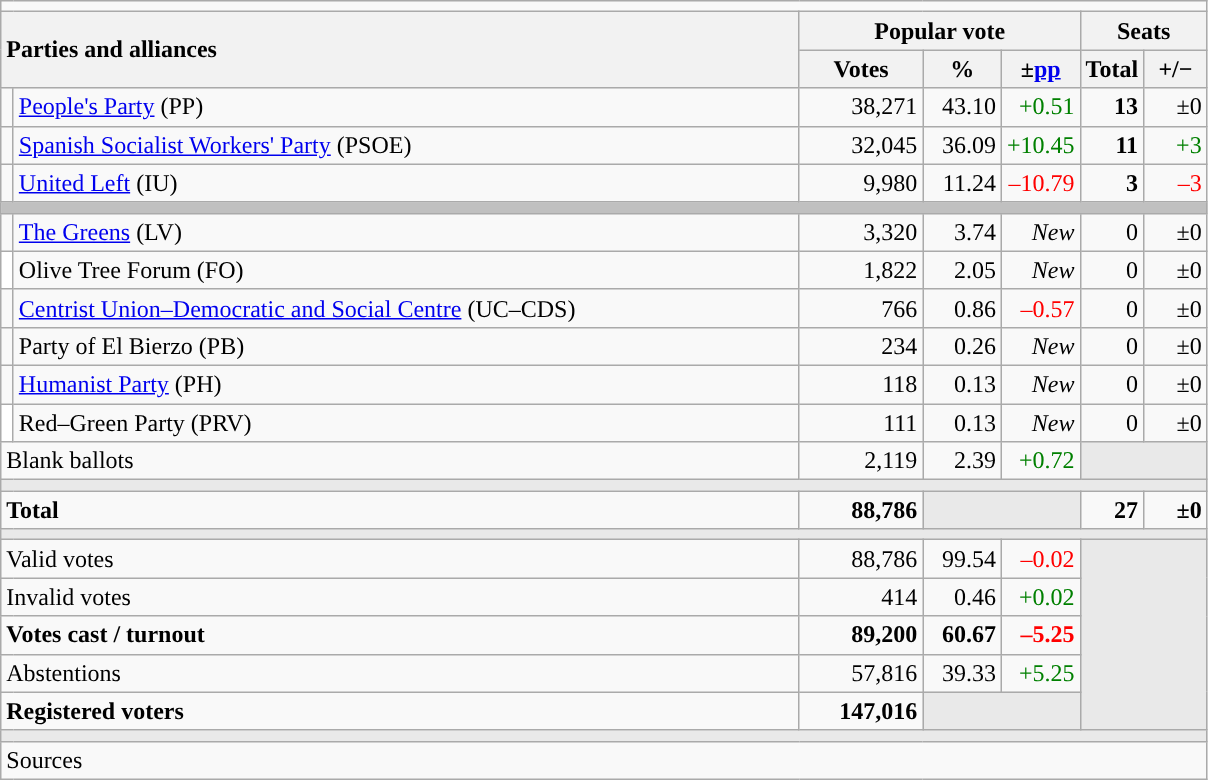<table class="wikitable" style="text-align:right;">
<tr>
<td colspan="7"></td>
</tr>
<tr>
<th style="text-align:left;" rowspan="2" colspan="2" width="525">Parties and alliances</th>
<th colspan="3">Popular vote</th>
<th colspan="2">Seats</th>
</tr>
<tr>
<th width="75">Votes</th>
<th width="45">%</th>
<th width="45">±<a href='#'>pp</a></th>
<th width="35">Total</th>
<th width="35">+/−</th>
</tr>
<tr>
<td width="1" style="color:inherit;background:"></td>
<td align="left"><a href='#'>People's Party</a> (PP)</td>
<td>38,271</td>
<td>43.10</td>
<td style="color:green;">+0.51</td>
<td><strong>13</strong></td>
<td>±0</td>
</tr>
<tr>
<td style="color:inherit;background:"></td>
<td align="left"><a href='#'>Spanish Socialist Workers' Party</a> (PSOE)</td>
<td>32,045</td>
<td>36.09</td>
<td style="color:green;">+10.45</td>
<td><strong>11</strong></td>
<td style="color:green;">+3</td>
</tr>
<tr>
<td style="color:inherit;background:"></td>
<td align="left"><a href='#'>United Left</a> (IU)</td>
<td>9,980</td>
<td>11.24</td>
<td style="color:red;">–10.79</td>
<td><strong>3</strong></td>
<td style="color:red;">–3</td>
</tr>
<tr>
<td colspan="7" bgcolor="#C0C0C0"></td>
</tr>
<tr>
<td style="color:inherit;background:"></td>
<td align="left"><a href='#'>The Greens</a> (LV)</td>
<td>3,320</td>
<td>3.74</td>
<td><em>New</em></td>
<td>0</td>
<td>±0</td>
</tr>
<tr>
<td bgcolor="white"></td>
<td align="left">Olive Tree Forum (FO)</td>
<td>1,822</td>
<td>2.05</td>
<td><em>New</em></td>
<td>0</td>
<td>±0</td>
</tr>
<tr>
<td style="color:inherit;background:"></td>
<td align="left"><a href='#'>Centrist Union–Democratic and Social Centre</a> (UC–CDS)</td>
<td>766</td>
<td>0.86</td>
<td style="color:red;">–0.57</td>
<td>0</td>
<td>±0</td>
</tr>
<tr>
<td style="color:inherit;background:"></td>
<td align="left">Party of El Bierzo (PB)</td>
<td>234</td>
<td>0.26</td>
<td><em>New</em></td>
<td>0</td>
<td>±0</td>
</tr>
<tr>
<td style="color:inherit;background:"></td>
<td align="left"><a href='#'>Humanist Party</a> (PH)</td>
<td>118</td>
<td>0.13</td>
<td><em>New</em></td>
<td>0</td>
<td>±0</td>
</tr>
<tr>
<td bgcolor="white"></td>
<td align="left">Red–Green Party (PRV)</td>
<td>111</td>
<td>0.13</td>
<td><em>New</em></td>
<td>0</td>
<td>±0</td>
</tr>
<tr>
<td align="left" colspan="2">Blank ballots</td>
<td>2,119</td>
<td>2.39</td>
<td style="color:green;">+0.72</td>
<td bgcolor="#E9E9E9" colspan="2"></td>
</tr>
<tr>
<td colspan="7" bgcolor="#E9E9E9"></td>
</tr>
<tr style="font-weight:bold;">
<td align="left" colspan="2">Total</td>
<td>88,786</td>
<td bgcolor="#E9E9E9" colspan="2"></td>
<td>27</td>
<td>±0</td>
</tr>
<tr>
<td colspan="7" bgcolor="#E9E9E9"></td>
</tr>
<tr>
<td align="left" colspan="2">Valid votes</td>
<td>88,786</td>
<td>99.54</td>
<td style="color:red;">–0.02</td>
<td bgcolor="#E9E9E9" colspan="2" rowspan="5"></td>
</tr>
<tr>
<td align="left" colspan="2">Invalid votes</td>
<td>414</td>
<td>0.46</td>
<td style="color:green;">+0.02</td>
</tr>
<tr style="font-weight:bold;">
<td align="left" colspan="2">Votes cast / turnout</td>
<td>89,200</td>
<td>60.67</td>
<td style="color:red;">–5.25</td>
</tr>
<tr>
<td align="left" colspan="2">Abstentions</td>
<td>57,816</td>
<td>39.33</td>
<td style="color:green;">+5.25</td>
</tr>
<tr style="font-weight:bold;">
<td align="left" colspan="2">Registered voters</td>
<td>147,016</td>
<td bgcolor="#E9E9E9" colspan="2"></td>
</tr>
<tr>
<td colspan="7" bgcolor="#E9E9E9"></td>
</tr>
<tr>
<td align="left" colspan="7">Sources</td>
</tr>
</table>
